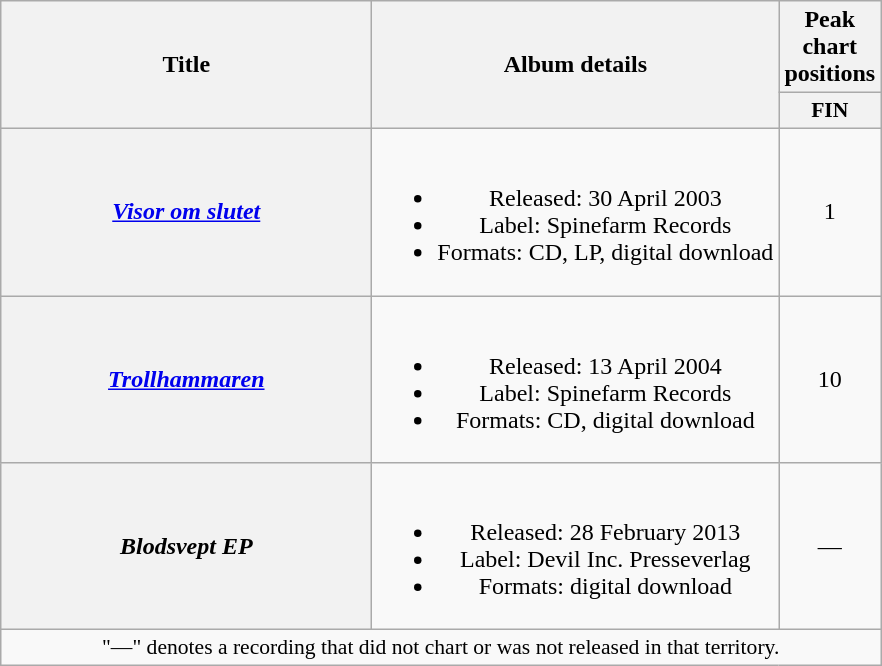<table class="wikitable plainrowheaders" style="text-align:center;">
<tr>
<th scope="col" rowspan="2" style="width:15em;">Title</th>
<th scope="col" rowspan="2">Album details</th>
<th scope="col">Peak chart positions</th>
</tr>
<tr>
<th scope="col" style="width:3em;font-size:90%;">FIN<br></th>
</tr>
<tr>
<th scope="row"><em><a href='#'>Visor om slutet</a></em></th>
<td><br><ul><li>Released: 30 April 2003</li><li>Label: Spinefarm Records</li><li>Formats: CD, LP, digital download</li></ul></td>
<td>1</td>
</tr>
<tr>
<th scope="row"><em><a href='#'>Trollhammaren</a></em></th>
<td><br><ul><li>Released: 13 April 2004</li><li>Label: Spinefarm Records</li><li>Formats: CD, digital download</li></ul></td>
<td>10</td>
</tr>
<tr>
<th scope="row"><em>Blodsvept EP</em></th>
<td><br><ul><li>Released: 28 February 2013</li><li>Label: Devil Inc. Presseverlag</li><li>Formats: digital download</li></ul></td>
<td>—</td>
</tr>
<tr>
<td colspan="10" style="font-size:90%">"—" denotes a recording that did not chart or was not released in that territory.</td>
</tr>
</table>
